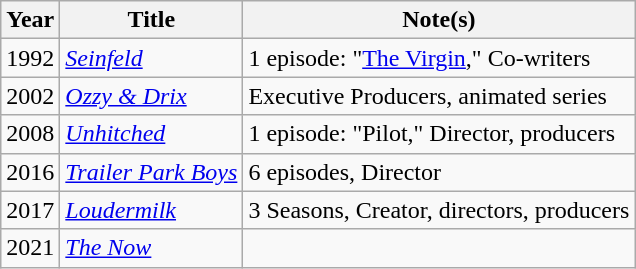<table class="wikitable sortable">
<tr>
<th scope="col">Year</th>
<th scope="col">Title</th>
<th scope="col">Note(s)</th>
</tr>
<tr>
<td>1992</td>
<td scope="row"><em><a href='#'>Seinfeld</a></em></td>
<td>1 episode: "<a href='#'>The Virgin</a>," Co-writers</td>
</tr>
<tr>
<td>2002</td>
<td scope="row"><em><a href='#'>Ozzy & Drix</a></em></td>
<td>Executive Producers, animated series</td>
</tr>
<tr>
<td>2008</td>
<td scope="row"><em><a href='#'>Unhitched</a></em></td>
<td>1 episode: "Pilot," Director, producers</td>
</tr>
<tr>
<td>2016</td>
<td scope="row"><em><a href='#'>Trailer Park Boys</a></em></td>
<td>6 episodes, Director</td>
</tr>
<tr>
<td>2017</td>
<td scope="row"><em><a href='#'>Loudermilk</a></em></td>
<td>3 Seasons, Creator, directors, producers</td>
</tr>
<tr>
<td>2021</td>
<td scope="row"><em><a href='#'>The Now</a></em></td>
<td></td>
</tr>
</table>
